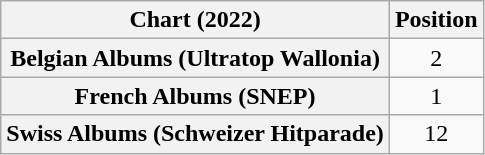<table class="wikitable sortable plainrowheaders" style="text-align:center">
<tr>
<th scope="col">Chart (2022)</th>
<th scope="col">Position</th>
</tr>
<tr>
<th scope="row">Belgian Albums (Ultratop Wallonia)</th>
<td>2</td>
</tr>
<tr>
<th scope="row">French Albums (SNEP)</th>
<td>1</td>
</tr>
<tr>
<th scope="row">Swiss Albums (Schweizer Hitparade)</th>
<td>12</td>
</tr>
</table>
